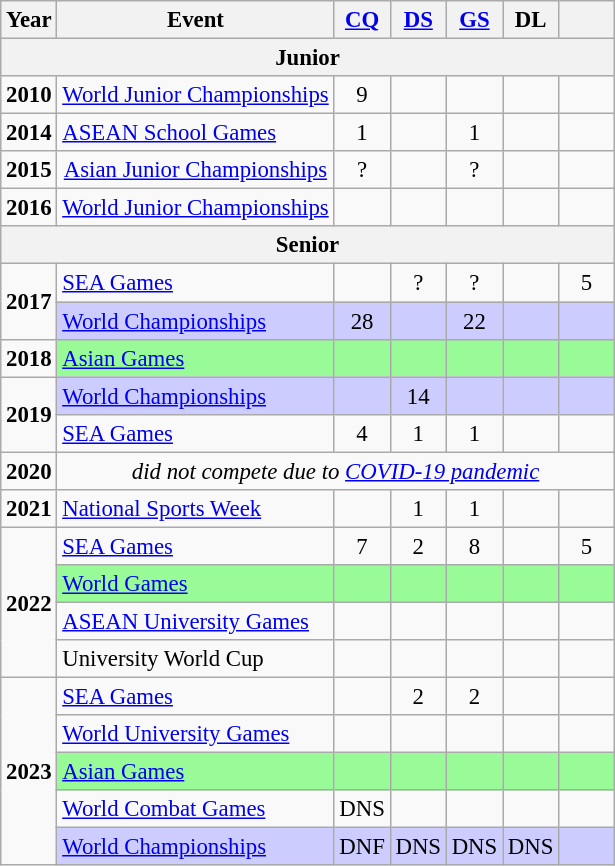<table class="wikitable" style="text-align:center; font-size:95%;">
<tr>
<th align="center">Year</th>
<th align="center">Event</th>
<th style="width:30px;"><a href='#'>CQ</a></th>
<th style="width:30px;"><a href='#'>DS</a></th>
<th style="width:30px;"><a href='#'>GS</a></th>
<th style="width:30px;">DL</th>
<th style="width:30px;"></th>
</tr>
<tr>
<th colspan="7"><strong>Junior</strong></th>
</tr>
<tr>
<td><strong>2010</strong></td>
<td align="left"><a href='#'>World Junior Championships</a></td>
<td>9</td>
<td></td>
<td></td>
<td></td>
<td></td>
</tr>
<tr>
<td><strong>2014</strong></td>
<td align="left"><a href='#'>ASEAN School Games</a></td>
<td>1</td>
<td></td>
<td>1</td>
<td></td>
<td></td>
</tr>
<tr>
<td><strong>2015</strong></td>
<td><a href='#'>Asian Junior Championships</a></td>
<td>?</td>
<td></td>
<td>?</td>
<td></td>
<td></td>
</tr>
<tr>
<td><strong>2016</strong></td>
<td align="left"><a href='#'>World Junior Championships</a></td>
<td></td>
<td></td>
<td></td>
<td></td>
<td></td>
</tr>
<tr>
<th colspan="7"><strong>Senior</strong></th>
</tr>
<tr>
<td rowspan="2"><strong>2017</strong></td>
<td align="left"><a href='#'>SEA Games</a></td>
<td></td>
<td>?</td>
<td>?</td>
<td></td>
<td>5</td>
</tr>
<tr>
<td style="background:#ccf;" align="left"><a href='#'>World Championships</a></td>
<td style="background:#ccf">28</td>
<td style="background:#ccf"></td>
<td style="background:#ccf">22</td>
<td style="background:#ccf"></td>
<td style="background:#ccf"></td>
</tr>
<tr>
<td><strong>2018</strong></td>
<td style="background:#98fb98;" align="left"><a href='#'>Asian Games</a></td>
<td style="background:#98fb98"></td>
<td style="background:#98fb98"></td>
<td style="background:#98fb98"></td>
<td style="background:#98fb98"></td>
<td style="background:#98fb98"></td>
</tr>
<tr>
<td rowspan="2"><strong>2019</strong></td>
<td style="background:#ccf;" align="left"><a href='#'>World Championships</a></td>
<td style="background:#ccf"></td>
<td style="background:#ccf">14</td>
<td style="background:#ccf"></td>
<td style="background:#ccf"></td>
<td style="background:#ccf"></td>
</tr>
<tr>
<td align="left"><a href='#'>SEA Games</a></td>
<td>4</td>
<td>1</td>
<td>1</td>
<td></td>
<td></td>
</tr>
<tr>
<td><strong>2020</strong></td>
<td colspan="6"><em>did not compete due to <a href='#'>COVID-19 pandemic</a></em></td>
</tr>
<tr>
<td><strong>2021</strong></td>
<td align="left"><a href='#'>National Sports Week</a></td>
<td></td>
<td>1</td>
<td>1</td>
<td></td>
<td></td>
</tr>
<tr>
<td rowspan="4"><strong>2022</strong></td>
<td align="left"><a href='#'>SEA Games</a></td>
<td>7</td>
<td>2</td>
<td>8</td>
<td></td>
<td>5</td>
</tr>
<tr>
<td style="background:#98fb98;" align="left"><a href='#'>World Games</a></td>
<td style="background:#98fb98"></td>
<td style="background:#98fb98"></td>
<td style="background:#98fb98"></td>
<td style="background:#98fb98"></td>
<td style="background:#98fb98"></td>
</tr>
<tr>
<td align="left"><a href='#'>ASEAN University Games</a></td>
<td></td>
<td></td>
<td></td>
<td></td>
<td></td>
</tr>
<tr>
<td align="left">University World Cup</td>
<td></td>
<td></td>
<td></td>
<td></td>
<td></td>
</tr>
<tr>
<td rowspan="5"><strong>2023</strong></td>
<td align="left"><a href='#'>SEA Games</a></td>
<td></td>
<td>2</td>
<td>2</td>
<td></td>
<td></td>
</tr>
<tr>
<td align="left"><a href='#'>World University Games</a></td>
<td></td>
<td></td>
<td></td>
<td></td>
<td></td>
</tr>
<tr>
<td style="background:#98fb98;" align="left"><a href='#'>Asian Games</a></td>
<td style="background:#98fb98"></td>
<td style="background:#98fb98"></td>
<td style="background:#98fb98"></td>
<td style="background:#98fb98"></td>
<td style="background:#98fb98"></td>
</tr>
<tr>
<td align="left"><a href='#'>World Combat Games</a></td>
<td>DNS</td>
<td></td>
<td></td>
<td></td>
<td></td>
</tr>
<tr style="background:#ccf">
<td align="left"><a href='#'>World Championships</a></td>
<td>DNF</td>
<td>DNS</td>
<td>DNS</td>
<td>DNS</td>
<td></td>
</tr>
</table>
